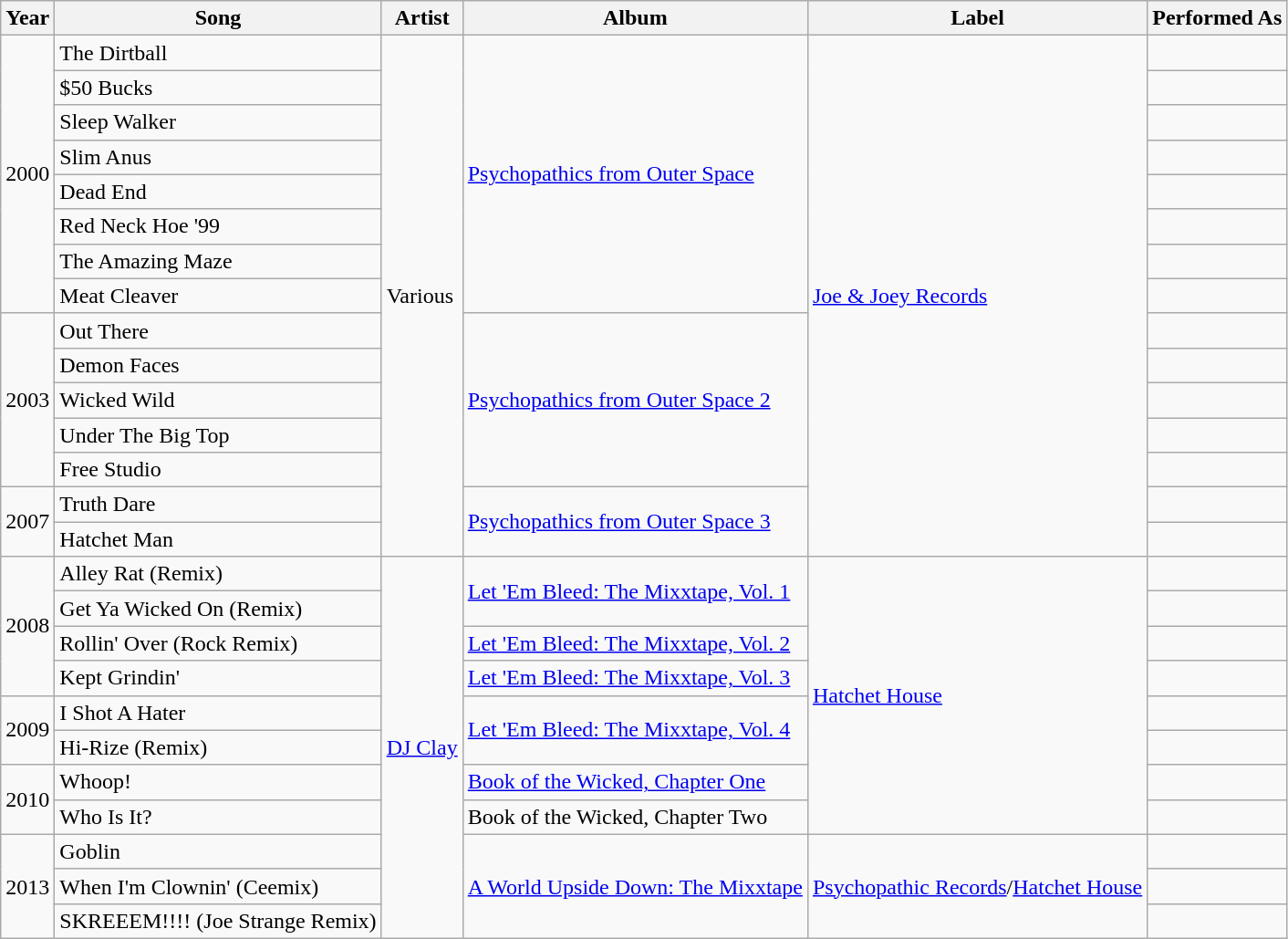<table class="wikitable" border="1">
<tr>
<th>Year</th>
<th>Song</th>
<th>Artist</th>
<th>Album</th>
<th>Label</th>
<th>Performed As</th>
</tr>
<tr>
<td rowspan="8">2000</td>
<td>The Dirtball</td>
<td rowspan="15">Various</td>
<td rowspan="8"><a href='#'>Psychopathics from Outer Space</a></td>
<td rowspan="15"><a href='#'>Joe & Joey Records</a></td>
<td></td>
</tr>
<tr>
<td>$50 Bucks</td>
<td></td>
</tr>
<tr>
<td>Sleep Walker</td>
<td></td>
</tr>
<tr>
<td>Slim Anus</td>
<td></td>
</tr>
<tr>
<td>Dead End</td>
<td></td>
</tr>
<tr>
<td>Red Neck Hoe '99</td>
<td></td>
</tr>
<tr>
<td>The Amazing Maze</td>
<td></td>
</tr>
<tr>
<td>Meat Cleaver</td>
<td></td>
</tr>
<tr>
<td rowspan="5">2003</td>
<td>Out There</td>
<td rowspan="5"><a href='#'>Psychopathics from Outer Space 2</a></td>
<td></td>
</tr>
<tr>
<td>Demon Faces</td>
<td></td>
</tr>
<tr>
<td>Wicked Wild</td>
<td></td>
</tr>
<tr>
<td>Under The Big Top</td>
<td></td>
</tr>
<tr>
<td>Free Studio</td>
<td></td>
</tr>
<tr>
<td rowspan="2">2007</td>
<td>Truth Dare</td>
<td rowspan="2"><a href='#'>Psychopathics from Outer Space 3</a></td>
<td></td>
</tr>
<tr>
<td>Hatchet Man</td>
<td></td>
</tr>
<tr>
<td rowspan="4">2008</td>
<td>Alley Rat (Remix)</td>
<td rowspan="11"><a href='#'>DJ Clay</a></td>
<td rowspan="2"><a href='#'>Let 'Em Bleed: The Mixxtape, Vol. 1</a></td>
<td rowspan="8"><a href='#'>Hatchet House</a></td>
<td></td>
</tr>
<tr>
<td>Get Ya Wicked On (Remix)</td>
<td></td>
</tr>
<tr>
<td>Rollin' Over (Rock Remix)</td>
<td><a href='#'>Let 'Em Bleed: The Mixxtape, Vol. 2</a></td>
<td></td>
</tr>
<tr>
<td>Kept Grindin'</td>
<td><a href='#'>Let 'Em Bleed: The Mixxtape, Vol. 3</a></td>
<td></td>
</tr>
<tr>
<td rowspan="2">2009</td>
<td>I Shot A Hater</td>
<td rowspan="2"><a href='#'>Let 'Em Bleed: The Mixxtape, Vol. 4</a></td>
<td></td>
</tr>
<tr>
<td>Hi-Rize (Remix)</td>
<td></td>
</tr>
<tr>
<td rowspan="2">2010</td>
<td>Whoop!</td>
<td><a href='#'>Book of the Wicked, Chapter One</a></td>
<td></td>
</tr>
<tr>
<td>Who Is It?</td>
<td>Book of the Wicked, Chapter Two</td>
<td></td>
</tr>
<tr>
<td rowspan="3">2013</td>
<td>Goblin</td>
<td rowspan="3"><a href='#'>A World Upside Down: The Mixxtape</a></td>
<td rowspan="3"><a href='#'>Psychopathic Records</a>/<a href='#'>Hatchet House</a></td>
<td></td>
</tr>
<tr>
<td>When I'm Clownin' (Ceemix)</td>
<td></td>
</tr>
<tr>
<td>SKREEEM!!!!  (Joe Strange Remix)</td>
<td></td>
</tr>
</table>
